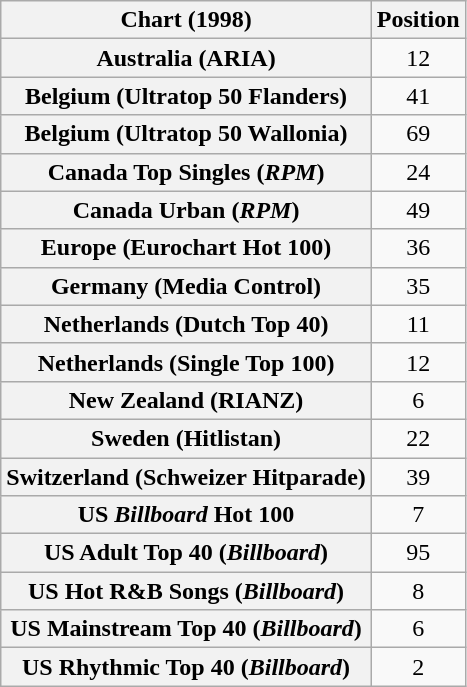<table class="wikitable sortable plainrowheaders" style="text-align:center">
<tr>
<th>Chart (1998)</th>
<th>Position</th>
</tr>
<tr>
<th scope="row">Australia (ARIA)</th>
<td>12</td>
</tr>
<tr>
<th scope="row">Belgium (Ultratop 50 Flanders)</th>
<td>41</td>
</tr>
<tr>
<th scope="row">Belgium (Ultratop 50 Wallonia)</th>
<td>69</td>
</tr>
<tr>
<th scope="row">Canada Top Singles (<em>RPM</em>)</th>
<td>24</td>
</tr>
<tr>
<th scope="row">Canada Urban (<em>RPM</em>)</th>
<td>49</td>
</tr>
<tr>
<th scope="row">Europe (Eurochart Hot 100)</th>
<td>36</td>
</tr>
<tr>
<th scope="row">Germany (Media Control)</th>
<td>35</td>
</tr>
<tr>
<th scope="row">Netherlands (Dutch Top 40)</th>
<td>11</td>
</tr>
<tr>
<th scope="row">Netherlands (Single Top 100)</th>
<td>12</td>
</tr>
<tr>
<th scope="row">New Zealand (RIANZ)</th>
<td>6</td>
</tr>
<tr>
<th scope="row">Sweden (Hitlistan)</th>
<td>22</td>
</tr>
<tr>
<th scope="row">Switzerland (Schweizer Hitparade)</th>
<td>39</td>
</tr>
<tr>
<th scope="row">US <em>Billboard</em> Hot 100</th>
<td>7</td>
</tr>
<tr>
<th scope="row">US Adult Top 40 (<em>Billboard</em>)</th>
<td>95</td>
</tr>
<tr>
<th scope="row">US Hot R&B Songs (<em>Billboard</em>)</th>
<td>8</td>
</tr>
<tr>
<th scope="row">US Mainstream Top 40 (<em>Billboard</em>)</th>
<td>6</td>
</tr>
<tr>
<th scope="row">US Rhythmic Top 40 (<em>Billboard</em>)</th>
<td>2</td>
</tr>
</table>
